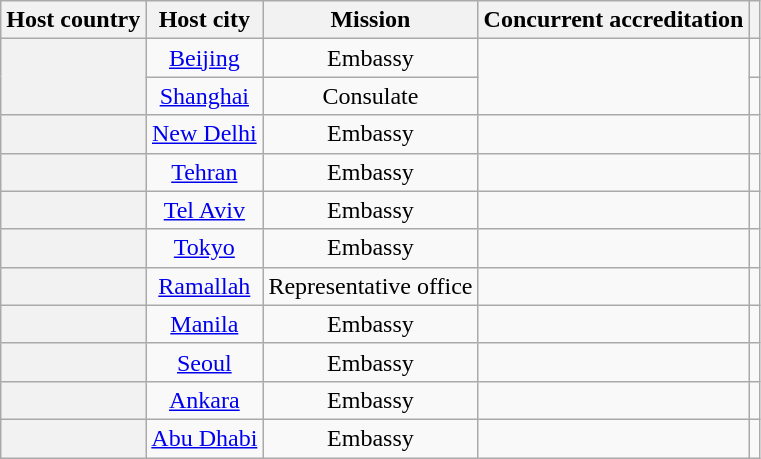<table class="wikitable plainrowheaders" style="text-align:center;">
<tr>
<th scope="col">Host country</th>
<th scope="col">Host city</th>
<th scope="col">Mission</th>
<th scope="col">Concurrent accreditation</th>
<th scope="col"></th>
</tr>
<tr>
<th scope="row" rowspan="2"></th>
<td><a href='#'>Beijing</a></td>
<td>Embassy</td>
<td rowspan="2"></td>
<td></td>
</tr>
<tr>
<td><a href='#'>Shanghai</a></td>
<td>Consulate</td>
<td></td>
</tr>
<tr>
<th scope="row"></th>
<td><a href='#'>New Delhi</a></td>
<td>Embassy</td>
<td></td>
<td></td>
</tr>
<tr>
<th scope="row"></th>
<td><a href='#'>Tehran</a></td>
<td>Embassy</td>
<td></td>
<td></td>
</tr>
<tr>
<th scope="row"></th>
<td><a href='#'>Tel Aviv</a></td>
<td>Embassy</td>
<td></td>
<td></td>
</tr>
<tr>
<th scope="row"></th>
<td><a href='#'>Tokyo</a></td>
<td>Embassy</td>
<td></td>
<td></td>
</tr>
<tr>
<th scope="row"></th>
<td><a href='#'>Ramallah</a></td>
<td>Representative office</td>
<td></td>
<td></td>
</tr>
<tr>
<th scope="row"></th>
<td><a href='#'>Manila</a></td>
<td>Embassy</td>
<td></td>
<td></td>
</tr>
<tr>
<th scope="row"></th>
<td><a href='#'>Seoul</a></td>
<td>Embassy</td>
<td></td>
<td></td>
</tr>
<tr>
<th scope="row"></th>
<td><a href='#'>Ankara</a></td>
<td>Embassy</td>
<td></td>
<td></td>
</tr>
<tr>
<th scope="row"></th>
<td><a href='#'>Abu Dhabi</a></td>
<td>Embassy</td>
<td></td>
<td></td>
</tr>
</table>
